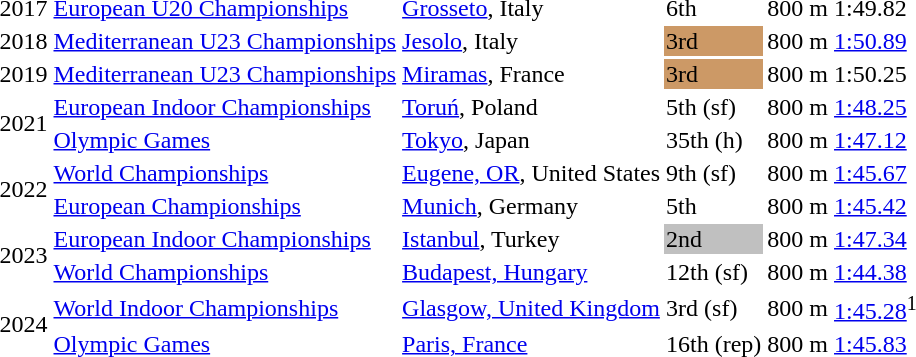<table>
<tr>
<td>2017</td>
<td><a href='#'>European U20 Championships</a></td>
<td><a href='#'>Grosseto</a>, Italy</td>
<td>6th</td>
<td>800 m</td>
<td>1:49.82</td>
</tr>
<tr>
<td>2018</td>
<td><a href='#'>Mediterranean U23 Championships</a></td>
<td><a href='#'>Jesolo</a>, Italy</td>
<td bgcolor=cc9966>3rd</td>
<td>800 m</td>
<td><a href='#'>1:50.89</a></td>
</tr>
<tr>
<td>2019</td>
<td><a href='#'>Mediterranean U23 Championships</a></td>
<td><a href='#'>Miramas</a>, France</td>
<td bgcolor=cc9966>3rd</td>
<td>800 m</td>
<td>1:50.25</td>
</tr>
<tr>
<td rowspan=2>2021</td>
<td><a href='#'>European Indoor Championships</a></td>
<td><a href='#'>Toruń</a>, Poland</td>
<td>5th (sf)</td>
<td>800 m</td>
<td><a href='#'>1:48.25</a></td>
</tr>
<tr>
<td><a href='#'>Olympic Games</a></td>
<td><a href='#'>Tokyo</a>, Japan</td>
<td>35th (h)</td>
<td>800 m</td>
<td><a href='#'>1:47.12</a></td>
</tr>
<tr>
<td rowspan=2>2022</td>
<td><a href='#'>World Championships</a></td>
<td><a href='#'>Eugene, OR</a>, United States</td>
<td>9th (sf)</td>
<td>800 m</td>
<td><a href='#'>1:45.67</a></td>
</tr>
<tr>
<td><a href='#'>European Championships</a></td>
<td><a href='#'>Munich</a>, Germany</td>
<td>5th</td>
<td>800 m</td>
<td><a href='#'>1:45.42</a></td>
</tr>
<tr>
<td rowspan=2>2023</td>
<td><a href='#'>European Indoor Championships</a></td>
<td><a href='#'>Istanbul</a>, Turkey</td>
<td bgcolor=silver>2nd</td>
<td>800 m</td>
<td><a href='#'>1:47.34</a></td>
</tr>
<tr>
<td><a href='#'>World Championships</a></td>
<td><a href='#'>Budapest, Hungary</a></td>
<td>12th (sf)</td>
<td>800 m</td>
<td><a href='#'>1:44.38</a></td>
</tr>
<tr>
<td rowspan=2>2024</td>
<td><a href='#'>World Indoor Championships</a></td>
<td><a href='#'>Glasgow, United Kingdom</a></td>
<td>3rd (sf)</td>
<td>800 m</td>
<td><a href='#'>1:45.28</a><sup>1</sup></td>
</tr>
<tr>
<td><a href='#'>Olympic Games</a></td>
<td><a href='#'>Paris, France</a></td>
<td>16th (rep)</td>
<td>800 m</td>
<td><a href='#'>1:45.83</a></td>
</tr>
</table>
